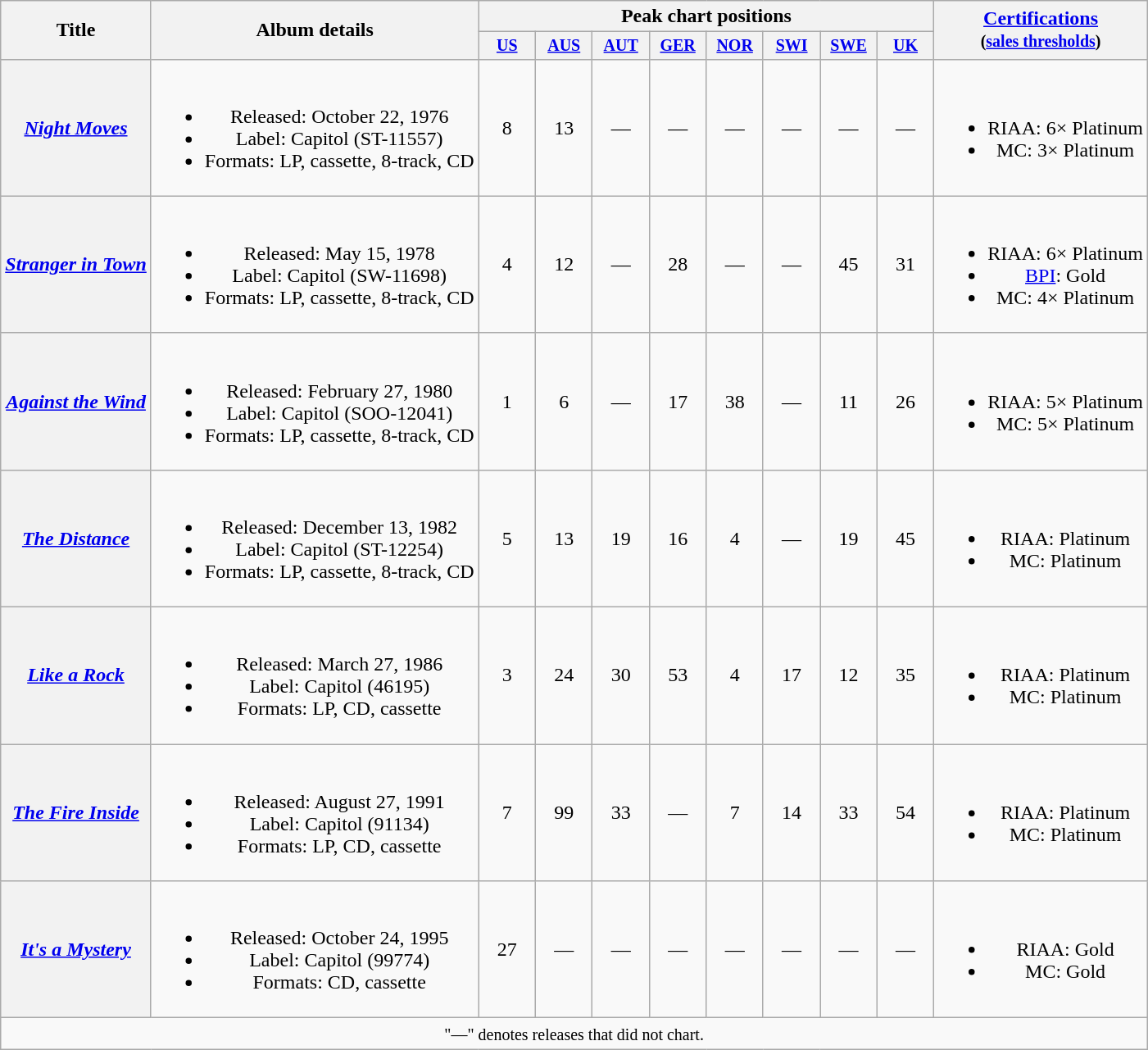<table class="wikitable plainrowheaders" style="text-align:center;">
<tr>
<th rowspan="2">Title</th>
<th rowspan="2">Album details</th>
<th colspan="8">Peak chart positions</th>
<th rowspan="2"><a href='#'>Certifications</a><br><small>(<a href='#'>sales thresholds</a>)</small></th>
</tr>
<tr style="font-size:smaller;">
<th width="40"><a href='#'>US</a><br></th>
<th width="40"><a href='#'>AUS</a><br></th>
<th width="40"><a href='#'>AUT</a><br></th>
<th width="40"><a href='#'>GER</a><br></th>
<th width="40"><a href='#'>NOR</a><br></th>
<th width="40"><a href='#'>SWI</a><br></th>
<th width="40"><a href='#'>SWE</a><br></th>
<th width="40"><a href='#'>UK</a><br></th>
</tr>
<tr>
<th scope="row"><em><a href='#'>Night Moves</a></em></th>
<td><br><ul><li>Released: October 22, 1976</li><li>Label: Capitol (ST-11557)</li><li>Formats: LP, cassette, 8-track, CD</li></ul></td>
<td>8</td>
<td>13</td>
<td>—</td>
<td>—</td>
<td>—</td>
<td>—</td>
<td>—</td>
<td>—</td>
<td><br><ul><li>RIAA: 6× Platinum</li><li>MC: 3× Platinum</li></ul></td>
</tr>
<tr>
<th scope="row"><em><a href='#'>Stranger in Town</a></em></th>
<td><br><ul><li>Released: May 15, 1978</li><li>Label: Capitol (SW-11698)</li><li>Formats: LP, cassette, 8-track, CD</li></ul></td>
<td>4</td>
<td>12</td>
<td>—</td>
<td>28</td>
<td>—</td>
<td>—</td>
<td>45</td>
<td>31</td>
<td><br><ul><li>RIAA: 6× Platinum</li><li><a href='#'>BPI</a>: Gold</li><li>MC: 4× Platinum</li></ul></td>
</tr>
<tr>
<th scope="row"><em><a href='#'>Against the Wind</a></em></th>
<td><br><ul><li>Released: February 27, 1980</li><li>Label: Capitol (SOO-12041)</li><li>Formats: LP, cassette, 8-track, CD</li></ul></td>
<td>1</td>
<td>6</td>
<td>—</td>
<td>17</td>
<td>38</td>
<td>—</td>
<td>11</td>
<td>26</td>
<td><br><ul><li>RIAA: 5× Platinum</li><li>MC: 5× Platinum</li></ul></td>
</tr>
<tr>
<th scope="row"><em><a href='#'>The Distance</a></em></th>
<td><br><ul><li>Released: December 13, 1982</li><li>Label: Capitol (ST-12254)</li><li>Formats: LP, cassette, 8-track, CD</li></ul></td>
<td>5</td>
<td>13</td>
<td>19</td>
<td>16</td>
<td>4</td>
<td>—</td>
<td>19</td>
<td>45</td>
<td><br><ul><li>RIAA: Platinum</li><li>MC: Platinum</li></ul></td>
</tr>
<tr>
<th scope="row"><em><a href='#'>Like a Rock</a></em></th>
<td><br><ul><li>Released: March 27, 1986</li><li>Label: Capitol (46195)</li><li>Formats: LP, CD, cassette</li></ul></td>
<td>3</td>
<td>24</td>
<td>30</td>
<td>53</td>
<td>4</td>
<td>17</td>
<td>12</td>
<td>35</td>
<td><br><ul><li>RIAA: Platinum</li><li>MC: Platinum</li></ul></td>
</tr>
<tr>
<th scope="row"><em><a href='#'>The Fire Inside</a></em></th>
<td><br><ul><li>Released: August 27, 1991</li><li>Label: Capitol (91134)</li><li>Formats: LP, CD, cassette</li></ul></td>
<td>7</td>
<td>99</td>
<td>33</td>
<td>—</td>
<td>7</td>
<td>14</td>
<td>33</td>
<td>54</td>
<td><br><ul><li>RIAA: Platinum</li><li>MC: Platinum</li></ul></td>
</tr>
<tr>
<th scope="row"><em><a href='#'>It's a Mystery</a></em></th>
<td><br><ul><li>Released: October 24, 1995</li><li>Label: Capitol (99774)</li><li>Formats: CD, cassette</li></ul></td>
<td>27</td>
<td>—</td>
<td>—</td>
<td>—</td>
<td>—</td>
<td>—</td>
<td>—</td>
<td>—</td>
<td><br><ul><li>RIAA: Gold</li><li>MC: Gold</li></ul></td>
</tr>
<tr>
<td colspan="11"><small>"—" denotes releases that did not chart.</small></td>
</tr>
</table>
